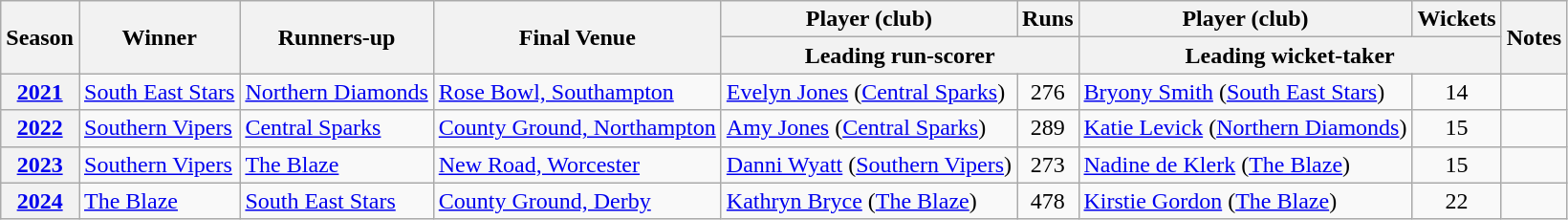<table class="wikitable sortable plainrowheaders">
<tr>
<th scope="col" rowspan="2">Season</th>
<th scope="col" rowspan="2">Winner</th>
<th scope="col" rowspan="2">Runners-up</th>
<th scope="col" rowspan="2">Final Venue</th>
<th scope="col">Player (club)</th>
<th scope="col">Runs</th>
<th scope="col">Player (club)</th>
<th scope="col">Wickets</th>
<th scope="col" rowspan="2" class="unsortable">Notes</th>
</tr>
<tr class="unsortable">
<th scope="col" colspan="2">Leading run-scorer</th>
<th scope="col" colspan="2">Leading wicket-taker</th>
</tr>
<tr>
<th scope="row" style="text-align:center"><a href='#'>2021</a></th>
<td><a href='#'>South East Stars</a></td>
<td><a href='#'>Northern Diamonds</a></td>
<td><a href='#'>Rose Bowl, Southampton</a></td>
<td><a href='#'>Evelyn Jones</a> (<a href='#'>Central Sparks</a>)</td>
<td align="center">276</td>
<td><a href='#'>Bryony Smith</a> (<a href='#'>South East Stars</a>)</td>
<td align="center">14</td>
<td></td>
</tr>
<tr>
<th scope="row" style="text-align:center"><a href='#'>2022</a></th>
<td><a href='#'>Southern Vipers</a></td>
<td><a href='#'>Central Sparks</a></td>
<td><a href='#'>County Ground, Northampton</a></td>
<td><a href='#'>Amy Jones</a> (<a href='#'>Central Sparks</a>)</td>
<td align="center">289</td>
<td><a href='#'>Katie Levick</a> (<a href='#'>Northern Diamonds</a>)</td>
<td align="center">15</td>
<td></td>
</tr>
<tr>
<th scope="row" style="text-align:center"><a href='#'>2023</a></th>
<td><a href='#'>Southern Vipers</a></td>
<td><a href='#'>The Blaze</a></td>
<td><a href='#'>New Road, Worcester</a></td>
<td><a href='#'>Danni Wyatt</a> (<a href='#'>Southern Vipers</a>)</td>
<td align="center">273</td>
<td><a href='#'>Nadine de Klerk</a> (<a href='#'>The Blaze</a>)</td>
<td align="center">15</td>
<td></td>
</tr>
<tr>
<th scope="row" style="text-align:center"><a href='#'>2024</a></th>
<td><a href='#'>The Blaze</a></td>
<td><a href='#'>South East Stars</a></td>
<td><a href='#'>County Ground, Derby</a></td>
<td><a href='#'>Kathryn Bryce</a> (<a href='#'>The Blaze</a>)</td>
<td align="center">478</td>
<td><a href='#'>Kirstie Gordon</a> (<a href='#'>The Blaze</a>)</td>
<td align="center">22</td>
<td></td>
</tr>
</table>
